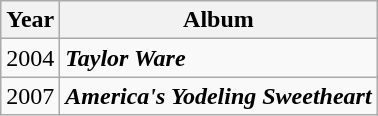<table class="wikitable">
<tr>
<th align="left">Year</th>
<th align="left">Album</th>
</tr>
<tr>
<td align="left">2004</td>
<td align="left"><strong><em>Taylor Ware</em></strong></td>
</tr>
<tr>
<td align="left">2007</td>
<td align="left"><strong><em>America's Yodeling Sweetheart</em></strong></td>
</tr>
</table>
